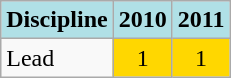<table class="wikitable" style="text-align: center;">
<tr>
<th style="background: #b0e0e6;">Discipline</th>
<th style="background: #b0e0e6;">2010</th>
<th style="background: #b0e0e6;">2011</th>
</tr>
<tr>
<td align="left">Lead</td>
<td style="background: gold;">1</td>
<td style="background: gold;">1</td>
</tr>
</table>
